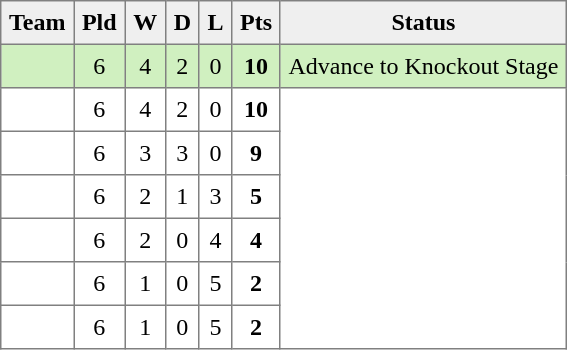<table style=border-collapse:collapse border=1 cellspacing=0 cellpadding=5>
<tr align=center bgcolor=#efefef>
<th>Team</th>
<th>Pld</th>
<th>W</th>
<th>D</th>
<th>L</th>
<th>Pts</th>
<th>Status</th>
</tr>
<tr align=center style="background:#D0F0C0;">
<td style="text-align:left;"> </td>
<td>6</td>
<td>4</td>
<td>2</td>
<td>0</td>
<td><strong>10</strong></td>
<td rowspan=1>Advance to Knockout Stage</td>
</tr>
<tr align=center style="background:#FFFFFF;">
<td style="text-align:left;"> </td>
<td>6</td>
<td>4</td>
<td>2</td>
<td>0</td>
<td><strong>10</strong></td>
<td rowspan=6></td>
</tr>
<tr align=center style="background:#FFFFFF;">
<td style="text-align:left;"> </td>
<td>6</td>
<td>3</td>
<td>3</td>
<td>0</td>
<td><strong>9</strong></td>
</tr>
<tr align=center style="background:#FFFFFF;">
<td style="text-align:left;"> </td>
<td>6</td>
<td>2</td>
<td>1</td>
<td>3</td>
<td><strong>5</strong></td>
</tr>
<tr align=center style="background:#FFFFFF;">
<td style="text-align:left;"> </td>
<td>6</td>
<td>2</td>
<td>0</td>
<td>4</td>
<td><strong>4</strong></td>
</tr>
<tr align=center style="background:#FFFFFF;">
<td style="text-align:left;"> </td>
<td>6</td>
<td>1</td>
<td>0</td>
<td>5</td>
<td><strong>2</strong></td>
</tr>
<tr align=center style="background:#FFFFFF;">
<td style="text-align:left;"> </td>
<td>6</td>
<td>1</td>
<td>0</td>
<td>5</td>
<td><strong>2</strong></td>
</tr>
</table>
